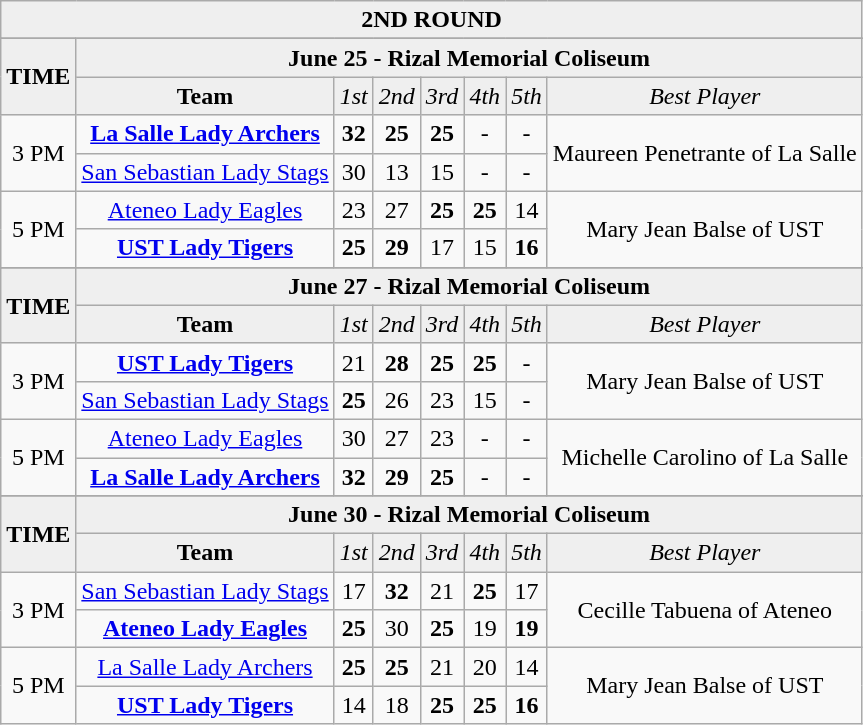<table class="wikitable" style="text-align: center">
<tr bgcolor="#efefef">
<td colspan=8><strong>2ND ROUND</strong></td>
</tr>
<tr bgcolor="#efefef">
</tr>
<tr>
</tr>
<tr bgcolor="#efefef">
<td rowspan=2><strong>TIME</strong></td>
<td colspan=7><strong>June 25 - Rizal Memorial Coliseum</strong></td>
</tr>
<tr bgcolor="#efefef">
<td><strong>Team</strong></td>
<td><em>1st</em></td>
<td><em>2nd</em></td>
<td><em>3rd</em></td>
<td><em>4th</em></td>
<td><em>5th</em></td>
<td><em>Best Player</em></td>
</tr>
<tr>
<td rowspan=2>3 PM</td>
<td><strong><a href='#'>La Salle Lady Archers</a></strong></td>
<td><strong>32</strong></td>
<td><strong>25</strong></td>
<td><strong>25</strong></td>
<td>-</td>
<td>-</td>
<td rowspan=2>Maureen Penetrante of La Salle</td>
</tr>
<tr>
<td><a href='#'>San Sebastian Lady Stags</a></td>
<td>30</td>
<td>13</td>
<td>15</td>
<td>-</td>
<td>-</td>
</tr>
<tr>
<td rowspan=2>5 PM</td>
<td><a href='#'>Ateneo Lady Eagles</a></td>
<td>23</td>
<td>27</td>
<td><strong>25</strong></td>
<td><strong>25</strong></td>
<td>14</td>
<td rowspan=2>Mary Jean Balse of UST</td>
</tr>
<tr>
<td><strong><a href='#'>UST Lady Tigers</a></strong></td>
<td><strong>25</strong></td>
<td><strong>29</strong></td>
<td>17</td>
<td>15</td>
<td><strong>16</strong></td>
</tr>
<tr>
</tr>
<tr bgcolor="#efefef">
<td rowspan=2><strong>TIME</strong></td>
<td colspan=7><strong>June 27 - Rizal Memorial Coliseum</strong></td>
</tr>
<tr bgcolor="#efefef">
<td><strong>Team</strong></td>
<td><em>1st</em></td>
<td><em>2nd</em></td>
<td><em>3rd</em></td>
<td><em>4th</em></td>
<td><em>5th</em></td>
<td><em>Best Player</em></td>
</tr>
<tr>
<td rowspan=2>3 PM</td>
<td><strong><a href='#'>UST Lady Tigers</a></strong></td>
<td>21</td>
<td><strong>28</strong></td>
<td><strong>25</strong></td>
<td><strong>25</strong></td>
<td>-</td>
<td rowspan=2>Mary Jean Balse of UST</td>
</tr>
<tr>
<td><a href='#'>San Sebastian Lady Stags</a></td>
<td><strong>25</strong></td>
<td>26</td>
<td>23</td>
<td>15</td>
<td>-</td>
</tr>
<tr>
<td rowspan=2>5 PM</td>
<td><a href='#'>Ateneo Lady Eagles</a></td>
<td>30</td>
<td>27</td>
<td>23</td>
<td>-</td>
<td>-</td>
<td rowspan=2>Michelle Carolino of La Salle</td>
</tr>
<tr>
<td><strong><a href='#'>La Salle Lady Archers</a></strong></td>
<td><strong>32</strong></td>
<td><strong>29</strong></td>
<td><strong>25</strong></td>
<td>-</td>
<td>-</td>
</tr>
<tr>
</tr>
<tr bgcolor="#efefef">
<td rowspan=2><strong>TIME</strong></td>
<td colspan=7><strong>June 30 - Rizal Memorial Coliseum</strong></td>
</tr>
<tr bgcolor="#efefef">
<td><strong>Team</strong></td>
<td><em>1st</em></td>
<td><em>2nd</em></td>
<td><em>3rd</em></td>
<td><em>4th</em></td>
<td><em>5th</em></td>
<td><em>Best Player</em></td>
</tr>
<tr>
<td rowspan=2>3 PM</td>
<td><a href='#'>San Sebastian Lady Stags</a></td>
<td>17</td>
<td><strong>32</strong></td>
<td>21</td>
<td><strong>25</strong></td>
<td>17</td>
<td rowspan=2>Cecille Tabuena of Ateneo</td>
</tr>
<tr>
<td><strong><a href='#'>Ateneo Lady Eagles</a></strong></td>
<td><strong>25</strong></td>
<td>30</td>
<td><strong>25</strong></td>
<td>19</td>
<td><strong>19</strong></td>
</tr>
<tr>
<td rowspan=2>5 PM</td>
<td><a href='#'>La Salle Lady Archers</a></td>
<td><strong>25</strong></td>
<td><strong>25</strong></td>
<td>21</td>
<td>20</td>
<td>14</td>
<td rowspan=2>Mary Jean Balse of UST</td>
</tr>
<tr>
<td><strong><a href='#'>UST Lady Tigers</a></strong></td>
<td>14</td>
<td>18</td>
<td><strong>25</strong></td>
<td><strong>25</strong></td>
<td><strong>16</strong></td>
</tr>
</table>
